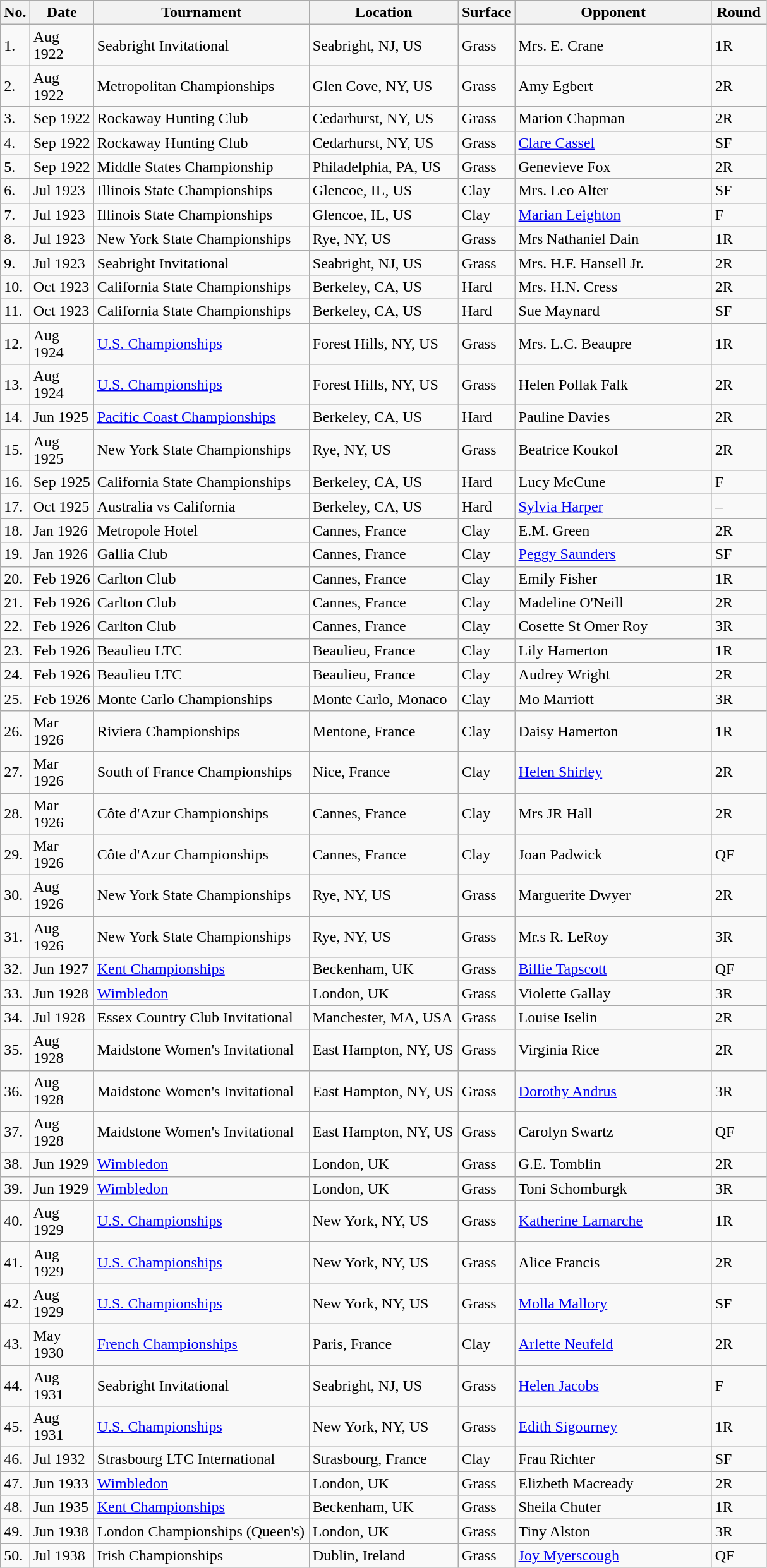<table class="sortable wikitable">
<tr>
<th style="width:20px">No.</th>
<th style="width:60px">Date</th>
<th style="width:220px">Tournament</th>
<th style="width:150px">Location</th>
<th>Surface</th>
<th style="width:200px">Opponent</th>
<th style="width:50px">Round</th>
</tr>
<tr>
<td>1.</td>
<td>Aug 1922</td>
<td>Seabright Invitational</td>
<td>Seabright, NJ, US</td>
<td>Grass</td>
<td> Mrs. E. Crane</td>
<td>1R</td>
</tr>
<tr>
<td>2.</td>
<td>Aug 1922</td>
<td>Metropolitan Championships</td>
<td>Glen Cove, NY, US</td>
<td>Grass</td>
<td> Amy Egbert</td>
<td>2R</td>
</tr>
<tr>
<td>3.</td>
<td>Sep 1922</td>
<td>Rockaway Hunting Club</td>
<td>Cedarhurst, NY, US</td>
<td>Grass</td>
<td> Marion Chapman</td>
<td>2R</td>
</tr>
<tr>
<td>4.</td>
<td>Sep 1922</td>
<td>Rockaway Hunting Club</td>
<td>Cedarhurst, NY, US</td>
<td>Grass</td>
<td> <a href='#'>Clare Cassel</a></td>
<td>SF</td>
</tr>
<tr>
<td>5.</td>
<td>Sep 1922</td>
<td>Middle States Championship</td>
<td>Philadelphia, PA, US</td>
<td>Grass</td>
<td> Genevieve Fox</td>
<td>2R</td>
</tr>
<tr>
<td>6.</td>
<td>Jul 1923</td>
<td>Illinois State Championships</td>
<td>Glencoe, IL, US</td>
<td>Clay</td>
<td> Mrs. Leo Alter</td>
<td>SF</td>
</tr>
<tr>
<td>7.</td>
<td>Jul 1923</td>
<td>Illinois State Championships</td>
<td>Glencoe, IL, US</td>
<td>Clay</td>
<td> <a href='#'>Marian Leighton</a></td>
<td>F</td>
</tr>
<tr>
<td>8.</td>
<td>Jul 1923</td>
<td>New York State Championships</td>
<td>Rye, NY, US</td>
<td>Grass</td>
<td> Mrs Nathaniel Dain</td>
<td>1R</td>
</tr>
<tr>
<td>9.</td>
<td>Jul 1923</td>
<td>Seabright Invitational</td>
<td>Seabright, NJ, US</td>
<td>Grass</td>
<td> Mrs. H.F. Hansell Jr.</td>
<td>2R</td>
</tr>
<tr>
<td>10.</td>
<td>Oct 1923</td>
<td>California State Championships</td>
<td>Berkeley, CA, US</td>
<td>Hard</td>
<td> Mrs. H.N. Cress</td>
<td>2R</td>
</tr>
<tr>
<td>11.</td>
<td>Oct 1923</td>
<td>California State Championships</td>
<td>Berkeley, CA, US</td>
<td>Hard</td>
<td> Sue Maynard</td>
<td>SF</td>
</tr>
<tr>
<td>12.</td>
<td>Aug 1924</td>
<td><a href='#'>U.S. Championships</a></td>
<td>Forest Hills, NY, US</td>
<td>Grass</td>
<td> Mrs. L.C. Beaupre</td>
<td>1R</td>
</tr>
<tr>
<td>13.</td>
<td>Aug 1924</td>
<td><a href='#'>U.S. Championships</a></td>
<td>Forest Hills, NY, US</td>
<td>Grass</td>
<td> Helen Pollak Falk</td>
<td>2R</td>
</tr>
<tr>
<td>14.</td>
<td>Jun 1925</td>
<td><a href='#'>Pacific Coast Championships</a></td>
<td>Berkeley, CA, US</td>
<td>Hard</td>
<td> Pauline Davies</td>
<td>2R</td>
</tr>
<tr>
<td>15.</td>
<td>Aug 1925</td>
<td>New York State Championships</td>
<td>Rye, NY, US</td>
<td>Grass</td>
<td> Beatrice Koukol</td>
<td>2R</td>
</tr>
<tr>
<td>16.</td>
<td>Sep 1925</td>
<td>California State Championships</td>
<td>Berkeley, CA, US</td>
<td>Hard</td>
<td> Lucy McCune</td>
<td>F</td>
</tr>
<tr>
<td>17.</td>
<td>Oct 1925</td>
<td>Australia vs California</td>
<td>Berkeley, CA, US</td>
<td>Hard</td>
<td> <a href='#'>Sylvia Harper</a></td>
<td>–</td>
</tr>
<tr>
<td>18.</td>
<td>Jan 1926</td>
<td>Metropole Hotel</td>
<td>Cannes, France</td>
<td>Clay</td>
<td> E.M. Green</td>
<td>2R</td>
</tr>
<tr>
<td>19.</td>
<td>Jan 1926</td>
<td>Gallia Club</td>
<td>Cannes, France</td>
<td>Clay</td>
<td> <a href='#'>Peggy Saunders</a></td>
<td>SF</td>
</tr>
<tr>
<td>20.</td>
<td>Feb 1926</td>
<td>Carlton Club</td>
<td>Cannes, France</td>
<td>Clay</td>
<td> Emily Fisher</td>
<td>1R</td>
</tr>
<tr>
<td>21.</td>
<td>Feb 1926</td>
<td>Carlton Club</td>
<td>Cannes, France</td>
<td>Clay</td>
<td> Madeline O'Neill</td>
<td>2R</td>
</tr>
<tr>
<td>22.</td>
<td>Feb 1926</td>
<td>Carlton Club</td>
<td>Cannes, France</td>
<td>Clay</td>
<td> Cosette St Omer Roy</td>
<td>3R</td>
</tr>
<tr>
<td>23.</td>
<td>Feb 1926</td>
<td>Beaulieu LTC</td>
<td>Beaulieu, France</td>
<td>Clay</td>
<td> Lily Hamerton</td>
<td>1R</td>
</tr>
<tr>
<td>24.</td>
<td>Feb 1926</td>
<td>Beaulieu LTC</td>
<td>Beaulieu, France</td>
<td>Clay</td>
<td> Audrey Wright</td>
<td>2R</td>
</tr>
<tr>
<td>25.</td>
<td>Feb 1926</td>
<td>Monte Carlo Championships</td>
<td>Monte Carlo, Monaco</td>
<td>Clay</td>
<td> Mo Marriott</td>
<td>3R</td>
</tr>
<tr>
<td>26.</td>
<td>Mar 1926</td>
<td>Riviera Championships</td>
<td>Mentone, France</td>
<td>Clay</td>
<td> Daisy Hamerton</td>
<td>1R</td>
</tr>
<tr>
<td>27.</td>
<td>Mar 1926</td>
<td>South of France Championships</td>
<td>Nice, France</td>
<td>Clay</td>
<td> <a href='#'>Helen Shirley</a></td>
<td>2R</td>
</tr>
<tr>
<td>28.</td>
<td>Mar 1926</td>
<td>Côte d'Azur Championships</td>
<td>Cannes, France</td>
<td>Clay</td>
<td> Mrs JR Hall</td>
<td>2R</td>
</tr>
<tr>
<td>29.</td>
<td>Mar 1926</td>
<td>Côte d'Azur Championships</td>
<td>Cannes, France</td>
<td>Clay</td>
<td> Joan Padwick</td>
<td>QF</td>
</tr>
<tr>
<td>30.</td>
<td>Aug 1926</td>
<td>New York State Championships</td>
<td>Rye, NY, US</td>
<td>Grass</td>
<td> Marguerite Dwyer</td>
<td>2R</td>
</tr>
<tr>
<td>31.</td>
<td>Aug 1926</td>
<td>New York State Championships</td>
<td>Rye, NY, US</td>
<td>Grass</td>
<td> Mr.s  R. LeRoy</td>
<td>3R</td>
</tr>
<tr>
<td>32.</td>
<td>Jun 1927</td>
<td><a href='#'>Kent Championships</a></td>
<td>Beckenham, UK</td>
<td>Grass</td>
<td> <a href='#'>Billie Tapscott</a></td>
<td>QF</td>
</tr>
<tr>
<td>33.</td>
<td>Jun 1928</td>
<td><a href='#'>Wimbledon</a></td>
<td>London, UK</td>
<td>Grass</td>
<td> Violette Gallay</td>
<td>3R</td>
</tr>
<tr>
<td>34.</td>
<td>Jul 1928</td>
<td>Essex Country Club Invitational</td>
<td>Manchester, MA, USA</td>
<td>Grass</td>
<td> Louise Iselin</td>
<td>2R</td>
</tr>
<tr>
<td>35.</td>
<td>Aug 1928</td>
<td>Maidstone Women's Invitational</td>
<td>East Hampton, NY, US</td>
<td>Grass</td>
<td> Virginia Rice</td>
<td>2R</td>
</tr>
<tr>
<td>36.</td>
<td>Aug 1928</td>
<td>Maidstone Women's Invitational</td>
<td>East Hampton, NY, US</td>
<td>Grass</td>
<td> <a href='#'>Dorothy Andrus</a></td>
<td>3R</td>
</tr>
<tr>
<td>37.</td>
<td>Aug 1928</td>
<td>Maidstone Women's Invitational</td>
<td>East Hampton, NY, US</td>
<td>Grass</td>
<td> Carolyn Swartz</td>
<td>QF</td>
</tr>
<tr>
<td>38.</td>
<td>Jun 1929</td>
<td><a href='#'>Wimbledon</a></td>
<td>London, UK</td>
<td>Grass</td>
<td> G.E. Tomblin</td>
<td>2R</td>
</tr>
<tr>
<td>39.</td>
<td>Jun 1929</td>
<td><a href='#'>Wimbledon</a></td>
<td>London, UK</td>
<td>Grass</td>
<td> Toni Schomburgk</td>
<td>3R</td>
</tr>
<tr>
<td>40.</td>
<td>Aug 1929</td>
<td><a href='#'>U.S. Championships</a></td>
<td>New York, NY, US</td>
<td>Grass</td>
<td> <a href='#'>Katherine Lamarche</a></td>
<td>1R</td>
</tr>
<tr>
<td>41.</td>
<td>Aug 1929</td>
<td><a href='#'>U.S. Championships</a></td>
<td>New York, NY, US</td>
<td>Grass</td>
<td> Alice Francis</td>
<td>2R</td>
</tr>
<tr>
<td>42.</td>
<td>Aug 1929</td>
<td><a href='#'>U.S. Championships</a></td>
<td>New York, NY, US</td>
<td>Grass</td>
<td> <a href='#'>Molla Mallory</a></td>
<td>SF</td>
</tr>
<tr>
<td>43.</td>
<td>May 1930</td>
<td><a href='#'>French Championships</a></td>
<td>Paris, France</td>
<td>Clay</td>
<td> <a href='#'>Arlette Neufeld</a></td>
<td>2R</td>
</tr>
<tr>
<td>44.</td>
<td>Aug 1931</td>
<td>Seabright Invitational</td>
<td>Seabright, NJ, US</td>
<td>Grass</td>
<td> <a href='#'>Helen Jacobs</a></td>
<td>F</td>
</tr>
<tr>
<td>45.</td>
<td>Aug 1931</td>
<td><a href='#'>U.S. Championships</a></td>
<td>New York, NY, US</td>
<td>Grass</td>
<td> <a href='#'>Edith Sigourney</a></td>
<td>1R</td>
</tr>
<tr>
<td>46.</td>
<td>Jul 1932</td>
<td>Strasbourg LTC International</td>
<td>Strasbourg, France</td>
<td>Clay</td>
<td> Frau Richter</td>
<td>SF</td>
</tr>
<tr>
<td>47.</td>
<td>Jun 1933</td>
<td><a href='#'>Wimbledon</a></td>
<td>London, UK</td>
<td>Grass</td>
<td> Elizbeth Macready</td>
<td>2R</td>
</tr>
<tr>
<td>48.</td>
<td>Jun 1935</td>
<td><a href='#'>Kent Championships</a></td>
<td>Beckenham, UK</td>
<td>Grass</td>
<td> Sheila Chuter</td>
<td>1R</td>
</tr>
<tr>
<td>49.</td>
<td>Jun 1938</td>
<td>London Championships (Queen's)</td>
<td>London, UK</td>
<td>Grass</td>
<td> Tiny Alston</td>
<td>3R</td>
</tr>
<tr>
<td>50.</td>
<td>Jul 1938</td>
<td>Irish Championships</td>
<td>Dublin, Ireland</td>
<td>Grass</td>
<td> <a href='#'>Joy Myerscough</a></td>
<td>QF</td>
</tr>
</table>
